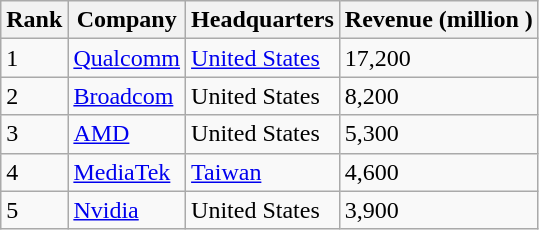<table class="wikitable">
<tr>
<th>Rank</th>
<th>Company</th>
<th>Headquarters</th>
<th>Revenue (million )</th>
</tr>
<tr>
<td>1</td>
<td><a href='#'>Qualcomm</a></td>
<td><a href='#'>United States</a></td>
<td>17,200</td>
</tr>
<tr>
<td>2</td>
<td><a href='#'>Broadcom</a></td>
<td>United States</td>
<td>8,200</td>
</tr>
<tr>
<td>3</td>
<td><a href='#'>AMD</a></td>
<td>United States</td>
<td>5,300</td>
</tr>
<tr>
<td>4</td>
<td><a href='#'>MediaTek</a></td>
<td><a href='#'>Taiwan</a></td>
<td>4,600</td>
</tr>
<tr>
<td>5</td>
<td><a href='#'>Nvidia</a></td>
<td>United States</td>
<td>3,900</td>
</tr>
</table>
